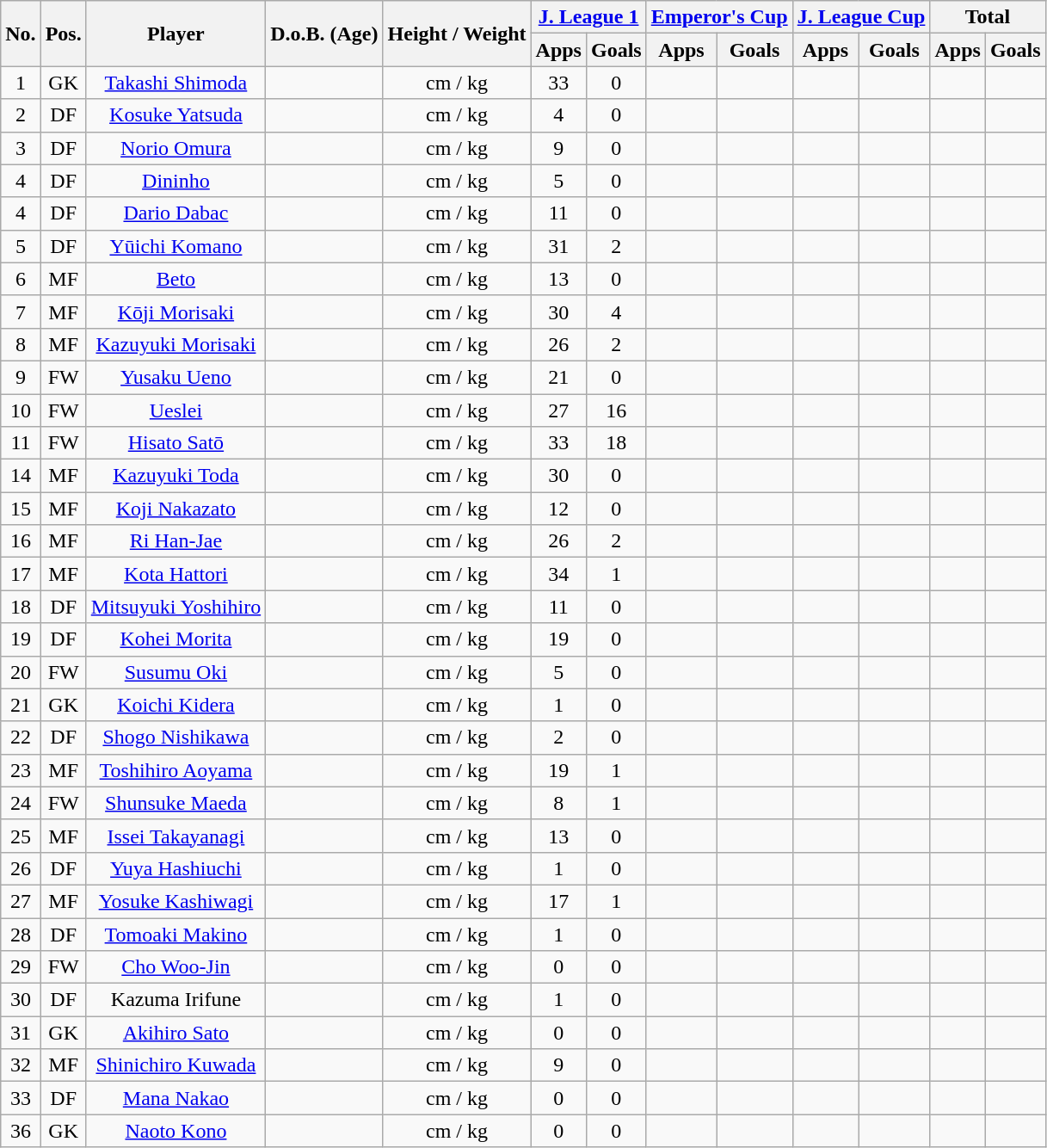<table class="wikitable" style="text-align:center;">
<tr>
<th rowspan="2">No.</th>
<th rowspan="2">Pos.</th>
<th rowspan="2">Player</th>
<th rowspan="2">D.o.B. (Age)</th>
<th rowspan="2">Height / Weight</th>
<th colspan="2"><a href='#'>J. League 1</a></th>
<th colspan="2"><a href='#'>Emperor's Cup</a></th>
<th colspan="2"><a href='#'>J. League Cup</a></th>
<th colspan="2">Total</th>
</tr>
<tr>
<th>Apps</th>
<th>Goals</th>
<th>Apps</th>
<th>Goals</th>
<th>Apps</th>
<th>Goals</th>
<th>Apps</th>
<th>Goals</th>
</tr>
<tr>
<td>1</td>
<td>GK</td>
<td><a href='#'>Takashi Shimoda</a></td>
<td></td>
<td>cm / kg</td>
<td>33</td>
<td>0</td>
<td></td>
<td></td>
<td></td>
<td></td>
<td></td>
<td></td>
</tr>
<tr>
<td>2</td>
<td>DF</td>
<td><a href='#'>Kosuke Yatsuda</a></td>
<td></td>
<td>cm / kg</td>
<td>4</td>
<td>0</td>
<td></td>
<td></td>
<td></td>
<td></td>
<td></td>
<td></td>
</tr>
<tr>
<td>3</td>
<td>DF</td>
<td><a href='#'>Norio Omura</a></td>
<td></td>
<td>cm / kg</td>
<td>9</td>
<td>0</td>
<td></td>
<td></td>
<td></td>
<td></td>
<td></td>
<td></td>
</tr>
<tr>
<td>4</td>
<td>DF</td>
<td><a href='#'>Dininho</a></td>
<td></td>
<td>cm / kg</td>
<td>5</td>
<td>0</td>
<td></td>
<td></td>
<td></td>
<td></td>
<td></td>
<td></td>
</tr>
<tr>
<td>4</td>
<td>DF</td>
<td><a href='#'>Dario Dabac</a></td>
<td></td>
<td>cm / kg</td>
<td>11</td>
<td>0</td>
<td></td>
<td></td>
<td></td>
<td></td>
<td></td>
<td></td>
</tr>
<tr>
<td>5</td>
<td>DF</td>
<td><a href='#'>Yūichi Komano</a></td>
<td></td>
<td>cm / kg</td>
<td>31</td>
<td>2</td>
<td></td>
<td></td>
<td></td>
<td></td>
<td></td>
<td></td>
</tr>
<tr>
<td>6</td>
<td>MF</td>
<td><a href='#'>Beto</a></td>
<td></td>
<td>cm / kg</td>
<td>13</td>
<td>0</td>
<td></td>
<td></td>
<td></td>
<td></td>
<td></td>
<td></td>
</tr>
<tr>
<td>7</td>
<td>MF</td>
<td><a href='#'>Kōji Morisaki</a></td>
<td></td>
<td>cm / kg</td>
<td>30</td>
<td>4</td>
<td></td>
<td></td>
<td></td>
<td></td>
<td></td>
<td></td>
</tr>
<tr>
<td>8</td>
<td>MF</td>
<td><a href='#'>Kazuyuki Morisaki</a></td>
<td></td>
<td>cm / kg</td>
<td>26</td>
<td>2</td>
<td></td>
<td></td>
<td></td>
<td></td>
<td></td>
<td></td>
</tr>
<tr>
<td>9</td>
<td>FW</td>
<td><a href='#'>Yusaku Ueno</a></td>
<td></td>
<td>cm / kg</td>
<td>21</td>
<td>0</td>
<td></td>
<td></td>
<td></td>
<td></td>
<td></td>
<td></td>
</tr>
<tr>
<td>10</td>
<td>FW</td>
<td><a href='#'>Ueslei</a></td>
<td></td>
<td>cm / kg</td>
<td>27</td>
<td>16</td>
<td></td>
<td></td>
<td></td>
<td></td>
<td></td>
<td></td>
</tr>
<tr>
<td>11</td>
<td>FW</td>
<td><a href='#'>Hisato Satō</a></td>
<td></td>
<td>cm / kg</td>
<td>33</td>
<td>18</td>
<td></td>
<td></td>
<td></td>
<td></td>
<td></td>
<td></td>
</tr>
<tr>
<td>14</td>
<td>MF</td>
<td><a href='#'>Kazuyuki Toda</a></td>
<td></td>
<td>cm / kg</td>
<td>30</td>
<td>0</td>
<td></td>
<td></td>
<td></td>
<td></td>
<td></td>
<td></td>
</tr>
<tr>
<td>15</td>
<td>MF</td>
<td><a href='#'>Koji Nakazato</a></td>
<td></td>
<td>cm / kg</td>
<td>12</td>
<td>0</td>
<td></td>
<td></td>
<td></td>
<td></td>
<td></td>
<td></td>
</tr>
<tr>
<td>16</td>
<td>MF</td>
<td><a href='#'>Ri Han-Jae</a></td>
<td></td>
<td>cm / kg</td>
<td>26</td>
<td>2</td>
<td></td>
<td></td>
<td></td>
<td></td>
<td></td>
<td></td>
</tr>
<tr>
<td>17</td>
<td>MF</td>
<td><a href='#'>Kota Hattori</a></td>
<td></td>
<td>cm / kg</td>
<td>34</td>
<td>1</td>
<td></td>
<td></td>
<td></td>
<td></td>
<td></td>
<td></td>
</tr>
<tr>
<td>18</td>
<td>DF</td>
<td><a href='#'>Mitsuyuki Yoshihiro</a></td>
<td></td>
<td>cm / kg</td>
<td>11</td>
<td>0</td>
<td></td>
<td></td>
<td></td>
<td></td>
<td></td>
<td></td>
</tr>
<tr>
<td>19</td>
<td>DF</td>
<td><a href='#'>Kohei Morita</a></td>
<td></td>
<td>cm / kg</td>
<td>19</td>
<td>0</td>
<td></td>
<td></td>
<td></td>
<td></td>
<td></td>
<td></td>
</tr>
<tr>
<td>20</td>
<td>FW</td>
<td><a href='#'>Susumu Oki</a></td>
<td></td>
<td>cm / kg</td>
<td>5</td>
<td>0</td>
<td></td>
<td></td>
<td></td>
<td></td>
<td></td>
<td></td>
</tr>
<tr>
<td>21</td>
<td>GK</td>
<td><a href='#'>Koichi Kidera</a></td>
<td></td>
<td>cm / kg</td>
<td>1</td>
<td>0</td>
<td></td>
<td></td>
<td></td>
<td></td>
<td></td>
<td></td>
</tr>
<tr>
<td>22</td>
<td>DF</td>
<td><a href='#'>Shogo Nishikawa</a></td>
<td></td>
<td>cm / kg</td>
<td>2</td>
<td>0</td>
<td></td>
<td></td>
<td></td>
<td></td>
<td></td>
<td></td>
</tr>
<tr>
<td>23</td>
<td>MF</td>
<td><a href='#'>Toshihiro Aoyama</a></td>
<td></td>
<td>cm / kg</td>
<td>19</td>
<td>1</td>
<td></td>
<td></td>
<td></td>
<td></td>
<td></td>
<td></td>
</tr>
<tr>
<td>24</td>
<td>FW</td>
<td><a href='#'>Shunsuke Maeda</a></td>
<td></td>
<td>cm / kg</td>
<td>8</td>
<td>1</td>
<td></td>
<td></td>
<td></td>
<td></td>
<td></td>
<td></td>
</tr>
<tr>
<td>25</td>
<td>MF</td>
<td><a href='#'>Issei Takayanagi</a></td>
<td></td>
<td>cm / kg</td>
<td>13</td>
<td>0</td>
<td></td>
<td></td>
<td></td>
<td></td>
<td></td>
<td></td>
</tr>
<tr>
<td>26</td>
<td>DF</td>
<td><a href='#'>Yuya Hashiuchi</a></td>
<td></td>
<td>cm / kg</td>
<td>1</td>
<td>0</td>
<td></td>
<td></td>
<td></td>
<td></td>
<td></td>
<td></td>
</tr>
<tr>
<td>27</td>
<td>MF</td>
<td><a href='#'>Yosuke Kashiwagi</a></td>
<td></td>
<td>cm / kg</td>
<td>17</td>
<td>1</td>
<td></td>
<td></td>
<td></td>
<td></td>
<td></td>
<td></td>
</tr>
<tr>
<td>28</td>
<td>DF</td>
<td><a href='#'>Tomoaki Makino</a></td>
<td></td>
<td>cm / kg</td>
<td>1</td>
<td>0</td>
<td></td>
<td></td>
<td></td>
<td></td>
<td></td>
<td></td>
</tr>
<tr>
<td>29</td>
<td>FW</td>
<td><a href='#'>Cho Woo-Jin</a></td>
<td></td>
<td>cm / kg</td>
<td>0</td>
<td>0</td>
<td></td>
<td></td>
<td></td>
<td></td>
<td></td>
<td></td>
</tr>
<tr>
<td>30</td>
<td>DF</td>
<td>Kazuma Irifune</td>
<td></td>
<td>cm / kg</td>
<td>1</td>
<td>0</td>
<td></td>
<td></td>
<td></td>
<td></td>
<td></td>
<td></td>
</tr>
<tr>
<td>31</td>
<td>GK</td>
<td><a href='#'>Akihiro Sato</a></td>
<td></td>
<td>cm / kg</td>
<td>0</td>
<td>0</td>
<td></td>
<td></td>
<td></td>
<td></td>
<td></td>
<td></td>
</tr>
<tr>
<td>32</td>
<td>MF</td>
<td><a href='#'>Shinichiro Kuwada</a></td>
<td></td>
<td>cm / kg</td>
<td>9</td>
<td>0</td>
<td></td>
<td></td>
<td></td>
<td></td>
<td></td>
<td></td>
</tr>
<tr>
<td>33</td>
<td>DF</td>
<td><a href='#'>Mana Nakao</a></td>
<td></td>
<td>cm / kg</td>
<td>0</td>
<td>0</td>
<td></td>
<td></td>
<td></td>
<td></td>
<td></td>
<td></td>
</tr>
<tr>
<td>36</td>
<td>GK</td>
<td><a href='#'>Naoto Kono</a></td>
<td></td>
<td>cm / kg</td>
<td>0</td>
<td>0</td>
<td></td>
<td></td>
<td></td>
<td></td>
<td></td>
<td></td>
</tr>
</table>
